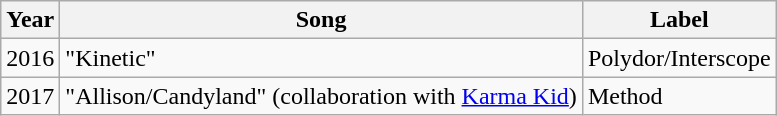<table class="wikitable">
<tr>
<th>Year</th>
<th>Song</th>
<th>Label</th>
</tr>
<tr>
<td>2016</td>
<td>"Kinetic"</td>
<td>Polydor/Interscope</td>
</tr>
<tr>
<td>2017</td>
<td>"Allison/Candyland" (collaboration with <a href='#'>Karma Kid</a>)</td>
<td>Method</td>
</tr>
</table>
